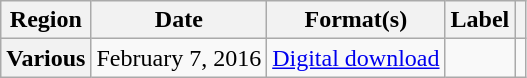<table class="wikitable plainrowheaders">
<tr>
<th scope="col">Region</th>
<th scope="col">Date</th>
<th scope="col">Format(s)</th>
<th scope="col">Label</th>
<th scope="col"></th>
</tr>
<tr>
<th scope="row">Various</th>
<td>February 7, 2016</td>
<td><a href='#'>Digital download</a></td>
<td></td>
<td align="center"></td>
</tr>
</table>
